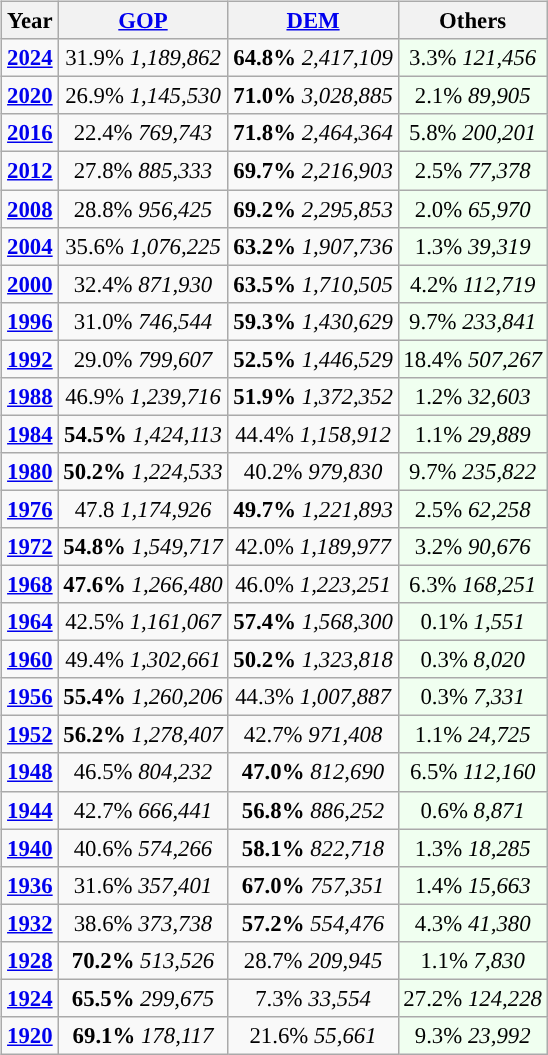<table class="wikitable" class="toccolours" style="float:right; margin:1em 0 1em 1em; font-size:95%;">
<tr>
<th>Year</th>
<th><a href='#'>GOP</a></th>
<th><a href='#'>DEM</a></th>
<th>Others</th>
</tr>
<tr>
<td style="text-align:center;" ><strong><a href='#'>2024</a></strong></td>
<td style="text-align:center;" >31.9% <em>1,189,862</em></td>
<td style="text-align:center;" ><strong>64.8%</strong> <em>2,417,109</em></td>
<td style="text-align:center; background:honeyDew;">3.3% <em>121,456</em></td>
</tr>
<tr>
<td style="text-align:center;" ><strong><a href='#'>2020</a></strong></td>
<td style="text-align:center;" >26.9% <em>1,145,530</em></td>
<td style="text-align:center;" ><strong>71.0%</strong> <em>3,028,885</em></td>
<td style="text-align:center; background:honeyDew;">2.1% <em>89,905</em></td>
</tr>
<tr>
<td style="text-align:center;" ><strong><a href='#'>2016</a></strong></td>
<td style="text-align:center;" >22.4% <em>769,743</em></td>
<td style="text-align:center;" ><strong>71.8%</strong> <em>2,464,364</em></td>
<td style="text-align:center; background:honeyDew;">5.8% <em>200,201</em></td>
</tr>
<tr>
<td style="text-align:center; "><strong><a href='#'>2012</a></strong></td>
<td style="text-align:center; ">27.8% <em>885,333</em></td>
<td style="text-align:center; "><strong>69.7%</strong> <em>2,216,903</em></td>
<td style="text-align:center; background:honeyDew;">2.5% <em>77,378</em></td>
</tr>
<tr>
<td style="text-align:center; "><strong><a href='#'>2008</a></strong></td>
<td style="text-align:center; ">28.8% <em>956,425</em></td>
<td style="text-align:center; "><strong>69.2%</strong> <em>2,295,853</em></td>
<td style="text-align:center; background:honeyDew;">2.0% <em>65,970</em></td>
</tr>
<tr>
<td style="text-align:center; "><strong><a href='#'>2004</a></strong></td>
<td style="text-align:center; ">35.6% <em>1,076,225</em></td>
<td style="text-align:center; "><strong>63.2%</strong> <em> 1,907,736</em></td>
<td style="text-align:center; background:honeyDew;">1.3% <em>39,319</em></td>
</tr>
<tr>
<td style="text-align:center; "><strong><a href='#'>2000</a></strong></td>
<td style="text-align:center; ">32.4% <em>871,930</em></td>
<td style="text-align:center; "><strong>63.5%</strong> <em>1,710,505</em></td>
<td style="text-align:center; background:honeyDew;">4.2% <em>112,719</em></td>
</tr>
<tr>
<td style="text-align:center; "><strong><a href='#'>1996</a></strong></td>
<td style="text-align:center; ">31.0% <em>746,544</em></td>
<td style="text-align:center; "><strong>59.3%</strong> <em>1,430,629</em></td>
<td style="text-align:center; background:honeyDew;">9.7% <em>233,841</em></td>
</tr>
<tr>
<td style="text-align:center; "><strong><a href='#'>1992</a></strong></td>
<td style="text-align:center; ">29.0% <em>799,607</em></td>
<td style="text-align:center; "><strong>52.5%</strong> <em>1,446,529</em></td>
<td style="text-align:center; background:honeyDew;">18.4% <em>507,267</em></td>
</tr>
<tr>
<td style="text-align:center; "><strong><a href='#'>1988</a></strong></td>
<td style="text-align:center; ">46.9% <em>1,239,716</em></td>
<td style="text-align:center; "><strong>51.9%</strong> <em>1,372,352</em></td>
<td style="text-align:center; background:honeyDew;">1.2% <em>32,603</em></td>
</tr>
<tr>
<td style="text-align:center; "><strong><a href='#'>1984</a></strong></td>
<td style="text-align:center; "><strong>54.5%</strong> <em>1,424,113</em></td>
<td style="text-align:center; ">44.4% <em>1,158,912</em></td>
<td style="text-align:center; background:honeyDew;">1.1% <em>29,889</em></td>
</tr>
<tr>
<td style="text-align:center; "><strong><a href='#'>1980</a></strong></td>
<td style="text-align:center; "><strong>50.2%</strong> <em>1,224,533</em></td>
<td style="text-align:center; ">40.2% <em>979,830</em></td>
<td style="text-align:center; background:honeyDew;">9.7% <em>235,822</em></td>
</tr>
<tr>
<td style="text-align:center; "><strong><a href='#'>1976</a></strong></td>
<td style="text-align:center; ">47.8 <em>1,174,926</em></td>
<td style="text-align:center; "><strong>49.7%</strong> <em>1,221,893</em></td>
<td style="text-align:center; background:honeyDew;">2.5% <em>62,258</em></td>
</tr>
<tr>
<td style="text-align:center; "><strong><a href='#'>1972</a></strong></td>
<td style="text-align:center; "><strong>54.8%</strong> <em>1,549,717</em></td>
<td style="text-align:center; ">42.0% <em>1,189,977</em></td>
<td style="text-align:center; background:honeyDew;">3.2% <em>90,676</em></td>
</tr>
<tr>
<td style="text-align:center; "><strong><a href='#'>1968</a></strong></td>
<td style="text-align:center; "><strong>47.6%</strong> <em>1,266,480</em></td>
<td style="text-align:center; ">46.0% <em>1,223,251</em></td>
<td style="text-align:center; background:honeyDew;">6.3% <em>168,251</em></td>
</tr>
<tr>
<td style="text-align:center; "><strong><a href='#'>1964</a></strong></td>
<td style="text-align:center; ">42.5% <em>1,161,067</em></td>
<td style="text-align:center; "><strong>57.4%</strong> <em>1,568,300</em></td>
<td style="text-align:center; background:honeyDew;">0.1% <em>1,551</em></td>
</tr>
<tr>
<td style="text-align:center; "><strong><a href='#'>1960</a></strong></td>
<td style="text-align:center; ">49.4% <em>1,302,661</em></td>
<td style="text-align:center; "><strong>50.2%</strong> <em>1,323,818</em></td>
<td style="text-align:center; background:honeyDew;">0.3% <em>8,020</em></td>
</tr>
<tr>
<td style="text-align:center; "><strong><a href='#'>1956</a></strong></td>
<td style="text-align:center; "><strong>55.4%</strong> <em>1,260,206</em></td>
<td style="text-align:center; ">44.3% <em>1,007,887</em></td>
<td style="text-align:center; background:honeyDew;">0.3% <em>7,331</em></td>
</tr>
<tr>
<td style="text-align:center; "><strong><a href='#'>1952</a></strong></td>
<td style="text-align:center; "><strong>56.2%</strong> <em>1,278,407</em></td>
<td style="text-align:center; ">42.7% <em>971,408</em></td>
<td style="text-align:center; background:honeyDew;">1.1% <em>24,725</em></td>
</tr>
<tr>
<td style="text-align:center; "><strong><a href='#'>1948</a></strong></td>
<td style="text-align:center; ">46.5% <em>804,232</em></td>
<td style="text-align:center; "><strong>47.0%</strong> <em>812,690</em></td>
<td style="text-align:center; background:honeyDew;">6.5% <em>112,160</em></td>
</tr>
<tr>
<td style="text-align:center; "><strong><a href='#'>1944</a></strong></td>
<td style="text-align:center; ">42.7% <em>666,441</em></td>
<td style="text-align:center; "><strong>56.8%</strong> <em>886,252</em></td>
<td style="text-align:center; background:honeyDew;">0.6% <em>8,871</em></td>
</tr>
<tr>
<td style="text-align:center; "><strong><a href='#'>1940</a></strong></td>
<td style="text-align:center; ">40.6% <em>574,266</em></td>
<td style="text-align:center; "><strong>58.1%</strong> <em>822,718</em></td>
<td style="text-align:center; background:honeyDew;">1.3% <em>18,285</em></td>
</tr>
<tr>
<td style="text-align:center; "><strong><a href='#'>1936</a></strong></td>
<td style="text-align:center; ">31.6% <em>357,401</em></td>
<td style="text-align:center; "><strong>67.0%</strong> <em>757,351</em></td>
<td style="text-align:center; background:honeyDew;">1.4% <em>15,663</em></td>
</tr>
<tr>
<td style="text-align:center; "><strong><a href='#'>1932</a></strong></td>
<td style="text-align:center; ">38.6% <em>373,738</em></td>
<td style="text-align:center; "><strong>57.2%</strong> <em>554,476</em></td>
<td style="text-align:center; background:honeyDew;">4.3% <em>41,380</em></td>
</tr>
<tr>
<td style="text-align:center; "><strong><a href='#'>1928</a></strong></td>
<td style="text-align:center; "><strong>70.2%</strong> <em>513,526</em></td>
<td style="text-align:center; ">28.7% <em>209,945</em></td>
<td style="text-align:center; background:honeyDew;">1.1% <em>7,830</em></td>
</tr>
<tr>
<td style="text-align:center; "><strong><a href='#'>1924</a></strong></td>
<td style="text-align:center; "><strong>65.5%</strong> <em>299,675</em></td>
<td style="text-align:center; ">7.3% <em>33,554</em></td>
<td style="text-align:center; background:honeyDew;">27.2% <em>124,228</em></td>
</tr>
<tr>
<td style="text-align:center; "><strong><a href='#'>1920</a></strong></td>
<td style="text-align:center; "><strong>69.1%</strong> <em>178,117</em></td>
<td style="text-align:center; ">21.6% <em>55,661</em></td>
<td style="text-align:center; background:honeyDew;">9.3% <em>23,992</em></td>
</tr>
</table>
